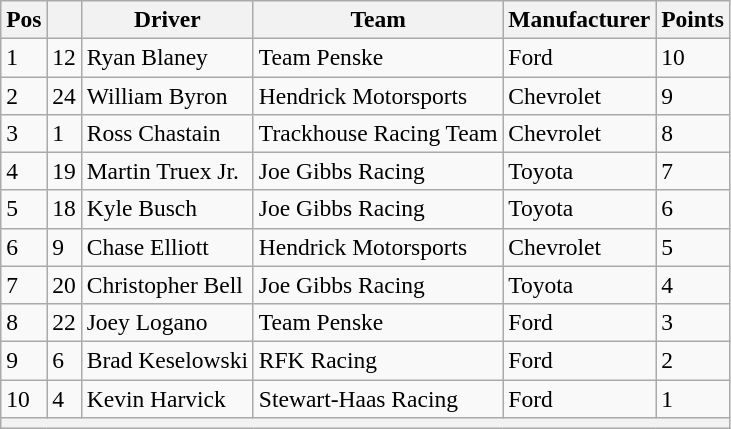<table class="wikitable" style="font-size:98%">
<tr>
<th>Pos</th>
<th></th>
<th>Driver</th>
<th>Team</th>
<th>Manufacturer</th>
<th>Points</th>
</tr>
<tr>
<td>1</td>
<td>12</td>
<td>Ryan Blaney</td>
<td>Team Penske</td>
<td>Ford</td>
<td>10</td>
</tr>
<tr>
<td>2</td>
<td>24</td>
<td>William Byron</td>
<td>Hendrick Motorsports</td>
<td>Chevrolet</td>
<td>9</td>
</tr>
<tr>
<td>3</td>
<td>1</td>
<td>Ross Chastain</td>
<td>Trackhouse Racing Team</td>
<td>Chevrolet</td>
<td>8</td>
</tr>
<tr>
<td>4</td>
<td>19</td>
<td>Martin Truex Jr.</td>
<td>Joe Gibbs Racing</td>
<td>Toyota</td>
<td>7</td>
</tr>
<tr>
<td>5</td>
<td>18</td>
<td>Kyle Busch</td>
<td>Joe Gibbs Racing</td>
<td>Toyota</td>
<td>6</td>
</tr>
<tr>
<td>6</td>
<td>9</td>
<td>Chase Elliott</td>
<td>Hendrick Motorsports</td>
<td>Chevrolet</td>
<td>5</td>
</tr>
<tr>
<td>7</td>
<td>20</td>
<td>Christopher Bell</td>
<td>Joe Gibbs Racing</td>
<td>Toyota</td>
<td>4</td>
</tr>
<tr>
<td>8</td>
<td>22</td>
<td>Joey Logano</td>
<td>Team Penske</td>
<td>Ford</td>
<td>3</td>
</tr>
<tr>
<td>9</td>
<td>6</td>
<td>Brad Keselowski</td>
<td>RFK Racing</td>
<td>Ford</td>
<td>2</td>
</tr>
<tr>
<td>10</td>
<td>4</td>
<td>Kevin Harvick</td>
<td>Stewart-Haas Racing</td>
<td>Ford</td>
<td>1</td>
</tr>
<tr>
<th colspan="6"></th>
</tr>
</table>
